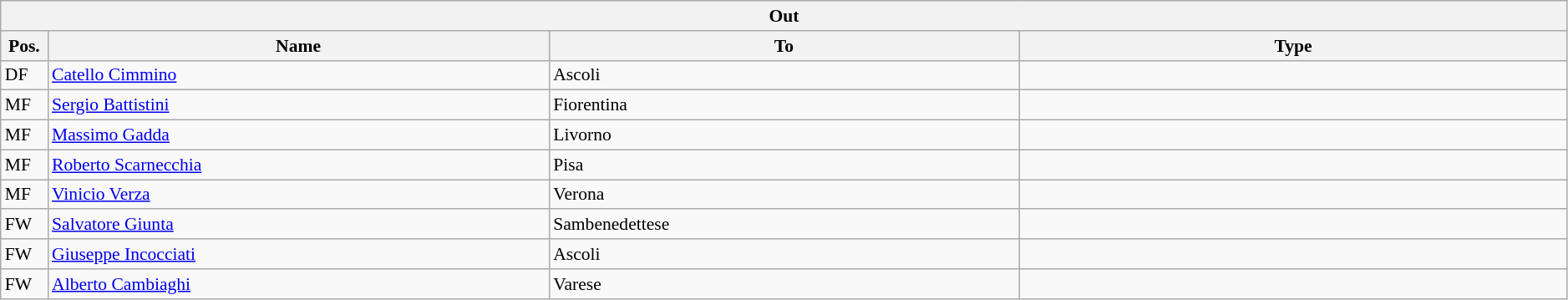<table class="wikitable" style="font-size:90%;width:99%;">
<tr>
<th colspan="4">Out</th>
</tr>
<tr>
<th width=3%>Pos.</th>
<th width=32%>Name</th>
<th width=30%>To</th>
<th width=35%>Type</th>
</tr>
<tr>
<td>DF</td>
<td><a href='#'>Catello Cimmino</a></td>
<td>Ascoli</td>
<td></td>
</tr>
<tr>
<td>MF</td>
<td><a href='#'>Sergio Battistini</a></td>
<td>Fiorentina</td>
<td></td>
</tr>
<tr>
<td>MF</td>
<td><a href='#'>Massimo Gadda</a></td>
<td>Livorno</td>
<td></td>
</tr>
<tr>
<td>MF</td>
<td><a href='#'>Roberto Scarnecchia</a></td>
<td>Pisa</td>
<td></td>
</tr>
<tr>
<td>MF</td>
<td><a href='#'>Vinicio Verza</a></td>
<td>Verona</td>
<td></td>
</tr>
<tr>
<td>FW</td>
<td><a href='#'>Salvatore Giunta</a></td>
<td>Sambenedettese</td>
<td></td>
</tr>
<tr>
<td>FW</td>
<td><a href='#'>Giuseppe Incocciati</a></td>
<td>Ascoli</td>
<td></td>
</tr>
<tr>
<td>FW</td>
<td><a href='#'>Alberto Cambiaghi</a></td>
<td>Varese</td>
<td></td>
</tr>
</table>
